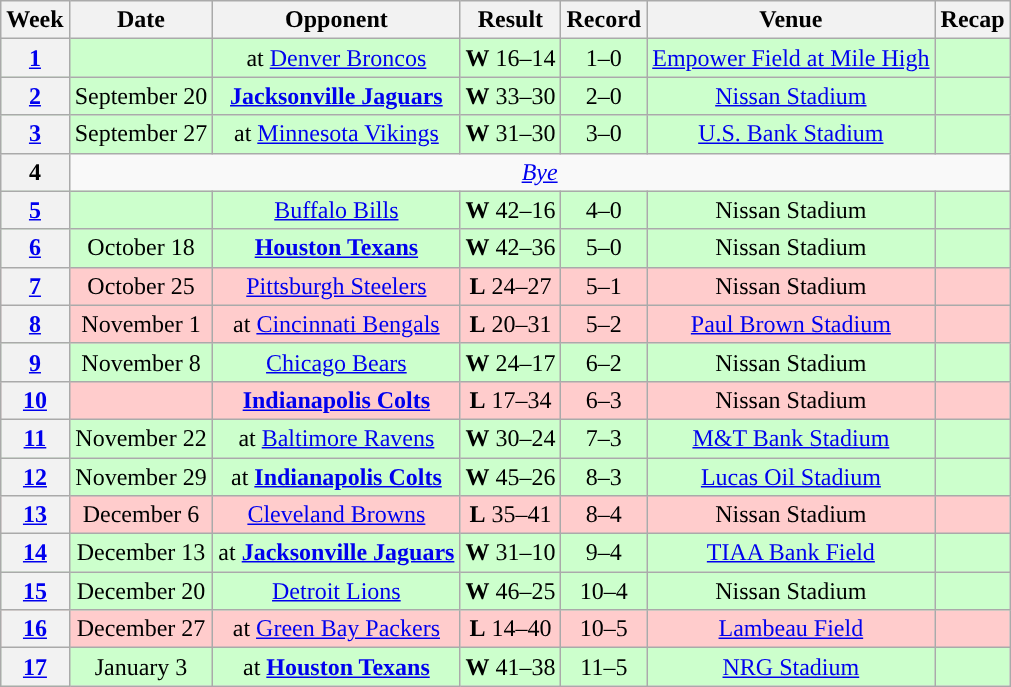<table class="wikitable" style="text-align:center">
<tr>
<th>Week</th>
<th>Date</th>
<th>Opponent</th>
<th>Result</th>
<th>Record</th>
<th>Venue</th>
<th>Recap</th>
</tr>
<tr style="background:#cfc">
<th><a href='#'>1</a></th>
<td></td>
<td>at <a href='#'>Denver Broncos</a></td>
<td><strong>W</strong> 16–14</td>
<td>1–0</td>
<td><a href='#'>Empower Field at Mile High</a></td>
<td></td>
</tr>
<tr style="background:#cfc">
<th><a href='#'>2</a></th>
<td>September 20</td>
<td><strong><a href='#'>Jacksonville Jaguars</a></strong></td>
<td><strong>W</strong> 33–30</td>
<td>2–0</td>
<td><a href='#'>Nissan Stadium</a></td>
<td></td>
</tr>
<tr style="background:#cfc">
<th><a href='#'>3</a></th>
<td>September 27</td>
<td>at <a href='#'>Minnesota Vikings</a></td>
<td><strong>W</strong> 31–30</td>
<td>3–0</td>
<td><a href='#'>U.S. Bank Stadium</a></td>
<td></td>
</tr>
<tr>
<th>4</th>
<td colspan="6"><em><a href='#'>Bye</a></em></td>
</tr>
<tr style="background:#cfc">
<th><a href='#'>5</a></th>
<td></td>
<td><a href='#'>Buffalo Bills</a></td>
<td><strong>W</strong> 42–16</td>
<td>4–0</td>
<td>Nissan Stadium</td>
<td></td>
</tr>
<tr style="background:#cfc">
<th><a href='#'>6</a></th>
<td>October 18</td>
<td><strong><a href='#'>Houston Texans</a></strong></td>
<td><strong>W</strong> 42–36 </td>
<td>5–0</td>
<td>Nissan Stadium</td>
<td></td>
</tr>
<tr style="background:#fcc">
<th><a href='#'>7</a></th>
<td>October 25</td>
<td><a href='#'>Pittsburgh Steelers</a></td>
<td><strong>L</strong> 24–27</td>
<td>5–1</td>
<td>Nissan Stadium</td>
<td></td>
</tr>
<tr style="background:#fcc">
<th><a href='#'>8</a></th>
<td>November 1</td>
<td>at <a href='#'>Cincinnati Bengals</a></td>
<td><strong>L</strong> 20–31</td>
<td>5–2</td>
<td><a href='#'>Paul Brown Stadium</a></td>
<td></td>
</tr>
<tr style="background:#cfc">
<th><a href='#'>9</a></th>
<td>November 8</td>
<td><a href='#'>Chicago Bears</a></td>
<td><strong>W</strong> 24–17</td>
<td>6–2</td>
<td>Nissan Stadium</td>
<td></td>
</tr>
<tr style="background:#fcc">
<th><a href='#'>10</a></th>
<td></td>
<td><strong><a href='#'>Indianapolis Colts</a></strong></td>
<td><strong>L</strong> 17–34</td>
<td>6–3</td>
<td>Nissan Stadium</td>
<td></td>
</tr>
<tr style="background:#cfc">
<th><a href='#'>11</a></th>
<td>November 22</td>
<td>at <a href='#'>Baltimore Ravens</a></td>
<td><strong>W</strong> 30–24 </td>
<td>7–3</td>
<td><a href='#'>M&T Bank Stadium</a></td>
<td></td>
</tr>
<tr style="background:#cfc">
<th><a href='#'>12</a></th>
<td>November 29</td>
<td>at <strong><a href='#'>Indianapolis Colts</a></strong></td>
<td><strong>W</strong> 45–26</td>
<td>8–3</td>
<td><a href='#'>Lucas Oil Stadium</a></td>
<td></td>
</tr>
<tr style="background:#fcc">
<th><a href='#'>13</a></th>
<td>December 6</td>
<td><a href='#'>Cleveland Browns</a></td>
<td><strong>L</strong> 35–41</td>
<td>8–4</td>
<td>Nissan Stadium</td>
<td></td>
</tr>
<tr style="background:#cfc">
<th><a href='#'>14</a></th>
<td>December 13</td>
<td>at <strong><a href='#'>Jacksonville Jaguars</a></strong></td>
<td><strong>W</strong> 31–10</td>
<td>9–4</td>
<td><a href='#'>TIAA Bank Field</a></td>
<td></td>
</tr>
<tr style="background:#cfc">
<th><a href='#'>15</a></th>
<td>December 20</td>
<td><a href='#'>Detroit Lions</a></td>
<td><strong>W</strong> 46–25</td>
<td>10–4</td>
<td>Nissan Stadium</td>
<td></td>
</tr>
<tr style="background:#fcc">
<th><a href='#'>16</a></th>
<td>December 27</td>
<td>at <a href='#'>Green Bay Packers</a></td>
<td><strong>L</strong> 14–40</td>
<td>10–5</td>
<td><a href='#'>Lambeau Field</a></td>
<td></td>
</tr>
<tr style="background:#cfc">
<th><a href='#'>17</a></th>
<td>January 3</td>
<td>at <strong><a href='#'>Houston Texans</a></strong></td>
<td><strong>W</strong> 41–38</td>
<td>11–5</td>
<td><a href='#'>NRG Stadium</a></td>
<td></td>
</tr>
</table>
